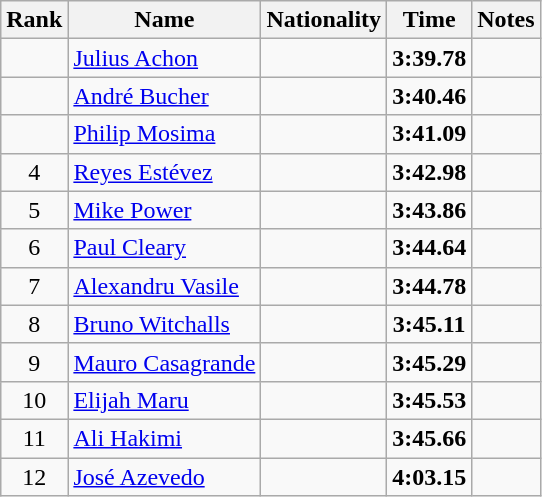<table class="wikitable sortable" style="text-align:center">
<tr>
<th>Rank</th>
<th>Name</th>
<th>Nationality</th>
<th>Time</th>
<th>Notes</th>
</tr>
<tr>
<td></td>
<td align=left><a href='#'>Julius Achon</a></td>
<td align=left></td>
<td><strong>3:39.78</strong></td>
<td></td>
</tr>
<tr>
<td></td>
<td align=left><a href='#'>André Bucher</a></td>
<td align=left></td>
<td><strong>3:40.46</strong></td>
<td></td>
</tr>
<tr>
<td></td>
<td align=left><a href='#'>Philip Mosima</a></td>
<td align=left></td>
<td><strong>3:41.09</strong></td>
<td></td>
</tr>
<tr>
<td>4</td>
<td align=left><a href='#'>Reyes Estévez</a></td>
<td align=left></td>
<td><strong>3:42.98</strong></td>
<td></td>
</tr>
<tr>
<td>5</td>
<td align=left><a href='#'>Mike Power</a></td>
<td align=left></td>
<td><strong>3:43.86</strong></td>
<td></td>
</tr>
<tr>
<td>6</td>
<td align=left><a href='#'>Paul Cleary</a></td>
<td align=left></td>
<td><strong>3:44.64</strong></td>
<td></td>
</tr>
<tr>
<td>7</td>
<td align=left><a href='#'>Alexandru Vasile</a></td>
<td align=left></td>
<td><strong>3:44.78</strong></td>
<td></td>
</tr>
<tr>
<td>8</td>
<td align=left><a href='#'>Bruno Witchalls</a></td>
<td align=left></td>
<td><strong>3:45.11</strong></td>
<td></td>
</tr>
<tr>
<td>9</td>
<td align=left><a href='#'>Mauro Casagrande</a></td>
<td align=left></td>
<td><strong>3:45.29</strong></td>
<td></td>
</tr>
<tr>
<td>10</td>
<td align=left><a href='#'>Elijah Maru</a></td>
<td align=left></td>
<td><strong>3:45.53</strong></td>
<td></td>
</tr>
<tr>
<td>11</td>
<td align=left><a href='#'>Ali Hakimi</a></td>
<td align=left></td>
<td><strong>3:45.66</strong></td>
<td></td>
</tr>
<tr>
<td>12</td>
<td align=left><a href='#'>José Azevedo</a></td>
<td align=left></td>
<td><strong>4:03.15</strong></td>
<td></td>
</tr>
</table>
